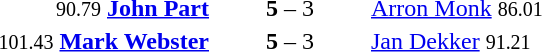<table style="text-align:center">
<tr>
<th width=223></th>
<th width=100></th>
<th width=223></th>
</tr>
<tr>
<td align=right><small><span>90.79</span></small> <strong><a href='#'>John Part</a></strong> </td>
<td><strong>5</strong> – 3</td>
<td align=left> <a href='#'>Arron Monk</a> <small><span>86.01</span></small></td>
</tr>
<tr>
<td align=right><small><span>101.43</span></small> <strong><a href='#'>Mark Webster</a></strong> </td>
<td><strong>5</strong> – 3</td>
<td align=left> <a href='#'>Jan Dekker</a> <small><span>91.21</span></small></td>
</tr>
</table>
